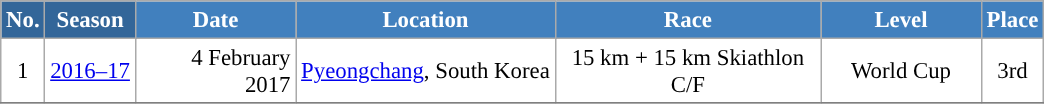<table class="wikitable sortable" style="font-size:95%; text-align:center; border:grey solid 1px; border-collapse:collapse; background:#ffffff;">
<tr style="background:#efefef;">
<th style="background-color:#369; color:white;">No.</th>
<th style="background-color:#369; color:white;">Season</th>
<th style="background-color:#4180be; color:white; width:100px;">Date</th>
<th style="background-color:#4180be; color:white; width:185x;">Location</th>
<th style="background-color:#4180be; color:white; width:170px;">Race</th>
<th style="background-color:#4180be; color:white; width:100px;">Level</th>
<th style="background-color:#4180be; color:white;">Place</th>
</tr>
<tr>
<td align=center>1</td>
<td rowspan=1 align=center><a href='#'>2016–17</a></td>
<td align=right>4 February 2017</td>
<td align=left> <a href='#'>Pyeongchang</a>, South Korea</td>
<td>15 km + 15 km Skiathlon C/F</td>
<td>World Cup</td>
<td>3rd</td>
</tr>
<tr>
</tr>
</table>
